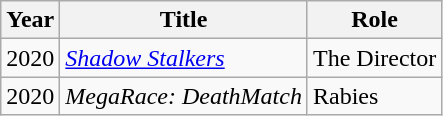<table class="wikitable sortable">
<tr>
<th>Year</th>
<th>Title</th>
<th>Role</th>
</tr>
<tr>
<td>2020</td>
<td><em><a href='#'>Shadow Stalkers</a></em></td>
<td>The Director</td>
</tr>
<tr>
<td>2020</td>
<td><em>MegaRace: DeathMatch</em></td>
<td>Rabies</td>
</tr>
</table>
